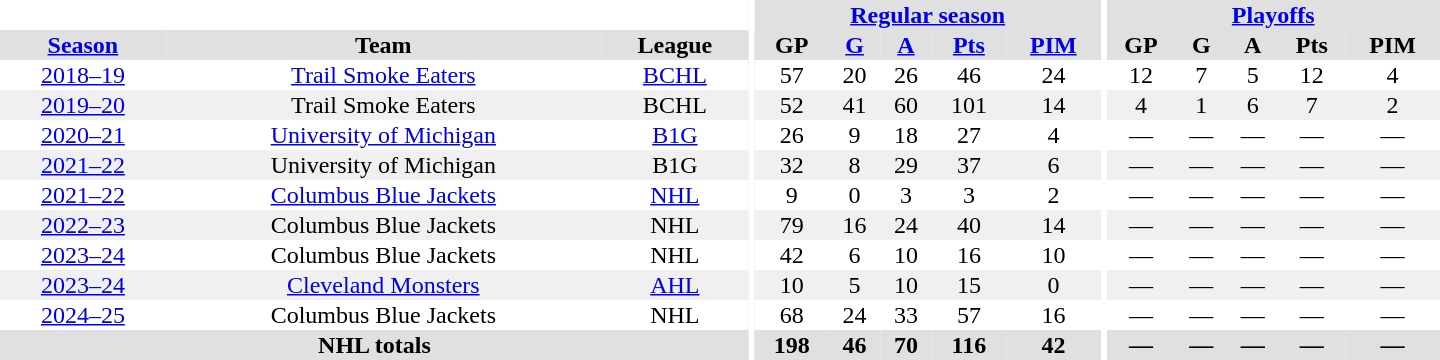<table border="0" cellpadding="1" cellspacing="0" style="text-align:center; width:60em">
<tr bgcolor="#e0e0e0">
<th colspan="3" bgcolor="#ffffff"></th>
<th rowspan="100" bgcolor="#ffffff"></th>
<th colspan="5"><a href='#'>Regular season</a></th>
<th rowspan="100" bgcolor="#ffffff"></th>
<th colspan="5"><a href='#'>Playoffs</a></th>
</tr>
<tr bgcolor="#e0e0e0">
<th><a href='#'>Season</a></th>
<th>Team</th>
<th>League</th>
<th>GP</th>
<th><a href='#'>G</a></th>
<th><a href='#'>A</a></th>
<th><a href='#'>Pts</a></th>
<th><a href='#'>PIM</a></th>
<th>GP</th>
<th>G</th>
<th>A</th>
<th>Pts</th>
<th>PIM</th>
</tr>
<tr>
<td><a href='#'>2018–19</a></td>
<td><a href='#'>Trail Smoke Eaters</a></td>
<td><a href='#'>BCHL</a></td>
<td>57</td>
<td>20</td>
<td>26</td>
<td>46</td>
<td>24</td>
<td>12</td>
<td>7</td>
<td>5</td>
<td>12</td>
<td>4</td>
</tr>
<tr bgcolor="#f0f0f0">
<td><a href='#'>2019–20</a></td>
<td>Trail Smoke Eaters</td>
<td>BCHL</td>
<td>52</td>
<td>41</td>
<td>60</td>
<td>101</td>
<td>14</td>
<td>4</td>
<td>1</td>
<td>6</td>
<td>7</td>
<td>2</td>
</tr>
<tr>
<td><a href='#'>2020–21</a></td>
<td><a href='#'>University of Michigan</a></td>
<td><a href='#'>B1G</a></td>
<td>26</td>
<td>9</td>
<td>18</td>
<td>27</td>
<td>4</td>
<td>—</td>
<td>—</td>
<td>—</td>
<td>—</td>
<td>—</td>
</tr>
<tr bgcolor="#f0f0f0">
<td><a href='#'>2021–22</a></td>
<td>University of Michigan</td>
<td>B1G</td>
<td>32</td>
<td>8</td>
<td>29</td>
<td>37</td>
<td>6</td>
<td>—</td>
<td>—</td>
<td>—</td>
<td>—</td>
<td>—</td>
</tr>
<tr>
<td><a href='#'>2021–22</a></td>
<td><a href='#'>Columbus Blue Jackets</a></td>
<td><a href='#'>NHL</a></td>
<td>9</td>
<td>0</td>
<td>3</td>
<td>3</td>
<td>2</td>
<td>—</td>
<td>—</td>
<td>—</td>
<td>—</td>
<td>—</td>
</tr>
<tr bgcolor="#f0f0f0">
<td><a href='#'>2022–23</a></td>
<td>Columbus Blue Jackets</td>
<td>NHL</td>
<td>79</td>
<td>16</td>
<td>24</td>
<td>40</td>
<td>14</td>
<td>—</td>
<td>—</td>
<td>—</td>
<td>—</td>
<td>—</td>
</tr>
<tr>
<td><a href='#'>2023–24</a></td>
<td>Columbus Blue Jackets</td>
<td>NHL</td>
<td>42</td>
<td>6</td>
<td>10</td>
<td>16</td>
<td>10</td>
<td>—</td>
<td>—</td>
<td>—</td>
<td>—</td>
<td>—</td>
</tr>
<tr bgcolor="#f0f0f0">
<td><a href='#'>2023–24</a></td>
<td><a href='#'>Cleveland Monsters</a></td>
<td><a href='#'>AHL</a></td>
<td>10</td>
<td>5</td>
<td>10</td>
<td>15</td>
<td>0</td>
<td>—</td>
<td>—</td>
<td>—</td>
<td>—</td>
<td>—</td>
</tr>
<tr>
<td><a href='#'>2024–25</a></td>
<td>Columbus Blue Jackets</td>
<td>NHL</td>
<td>68</td>
<td>24</td>
<td>33</td>
<td>57</td>
<td>16</td>
<td>—</td>
<td>—</td>
<td>—</td>
<td>—</td>
<td>—</td>
</tr>
<tr bgcolor="#e0e0e0">
<th colspan="3">NHL totals</th>
<th>198</th>
<th>46</th>
<th>70</th>
<th>116</th>
<th>42</th>
<th>—</th>
<th>—</th>
<th>—</th>
<th>—</th>
<th>—</th>
</tr>
</table>
